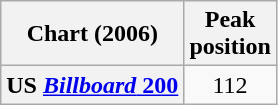<table class="wikitable plainrowheaders" style="text-align:center;">
<tr>
<th>Chart (2006)</th>
<th>Peak<br>position</th>
</tr>
<tr>
<th scope="row">US <a href='#'><em>Billboard</em> 200</a></th>
<td>112</td>
</tr>
</table>
